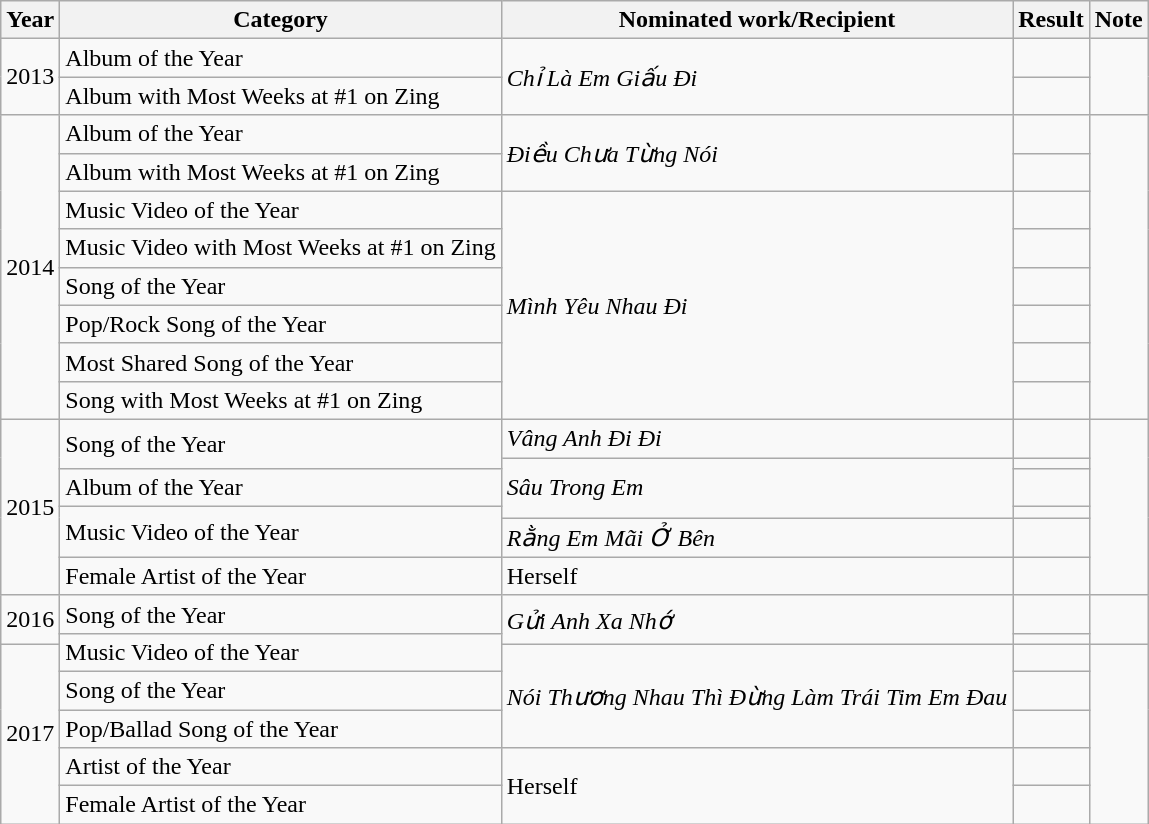<table class="wikitable">
<tr>
<th>Year</th>
<th>Category</th>
<th>Nominated work/Recipient</th>
<th>Result</th>
<th>Note</th>
</tr>
<tr>
<td rowspan="2">2013</td>
<td>Album of the Year</td>
<td rowspan="2"><em>Chỉ Là Em Giấu Đi</em></td>
<td></td>
<td rowspan="2"></td>
</tr>
<tr>
<td>Album with Most Weeks at #1 on Zing</td>
<td></td>
</tr>
<tr>
<td rowspan="8">2014</td>
<td>Album of the Year</td>
<td rowspan="2"><em>Điều Chưa Từng Nói</em></td>
<td></td>
<td rowspan="8"><br></td>
</tr>
<tr>
<td>Album with Most Weeks at #1 on Zing</td>
<td></td>
</tr>
<tr>
<td>Music Video of the Year</td>
<td rowspan="6"><em>Mình Yêu Nhau Đi</em></td>
<td></td>
</tr>
<tr>
<td>Music Video with Most Weeks at #1 on Zing</td>
<td></td>
</tr>
<tr>
<td>Song of the Year</td>
<td></td>
</tr>
<tr>
<td>Pop/Rock Song of the Year</td>
<td></td>
</tr>
<tr>
<td>Most Shared Song of the Year</td>
<td></td>
</tr>
<tr>
<td>Song with Most Weeks at #1 on Zing</td>
<td></td>
</tr>
<tr>
<td rowspan="6">2015</td>
<td rowspan="2">Song of the Year</td>
<td><em>Vâng Anh Đi Đi</em></td>
<td></td>
<td rowspan="6"><br></td>
</tr>
<tr>
<td rowspan="3"><em>Sâu Trong Em</em></td>
<td></td>
</tr>
<tr>
<td>Album of the Year</td>
<td></td>
</tr>
<tr>
<td rowspan="2">Music Video of the Year</td>
<td></td>
</tr>
<tr>
<td><em>Rằng Em Mãi Ở Bên</em></td>
<td></td>
</tr>
<tr>
<td>Female Artist of the Year</td>
<td>Herself</td>
<td></td>
</tr>
<tr>
<td rowspan="2">2016</td>
<td>Song of the Year</td>
<td rowspan="2"><em>Gửi Anh Xa Nhớ</em></td>
<td></td>
<td rowspan="2"><br></td>
</tr>
<tr>
<td rowspan="2">Music Video of the Year</td>
<td></td>
</tr>
<tr>
<td rowspan="5">2017</td>
<td rowspan="3"><em>Nói Thương Nhau Thì Đừng Làm Trái Tim Em Đau</em></td>
<td></td>
<td rowspan="5"><br><br></td>
</tr>
<tr>
<td>Song of the Year</td>
<td></td>
</tr>
<tr>
<td>Pop/Ballad Song of the Year</td>
<td></td>
</tr>
<tr>
<td>Artist of the Year</td>
<td rowspan="2">Herself</td>
<td></td>
</tr>
<tr>
<td>Female Artist of the Year</td>
<td></td>
</tr>
</table>
